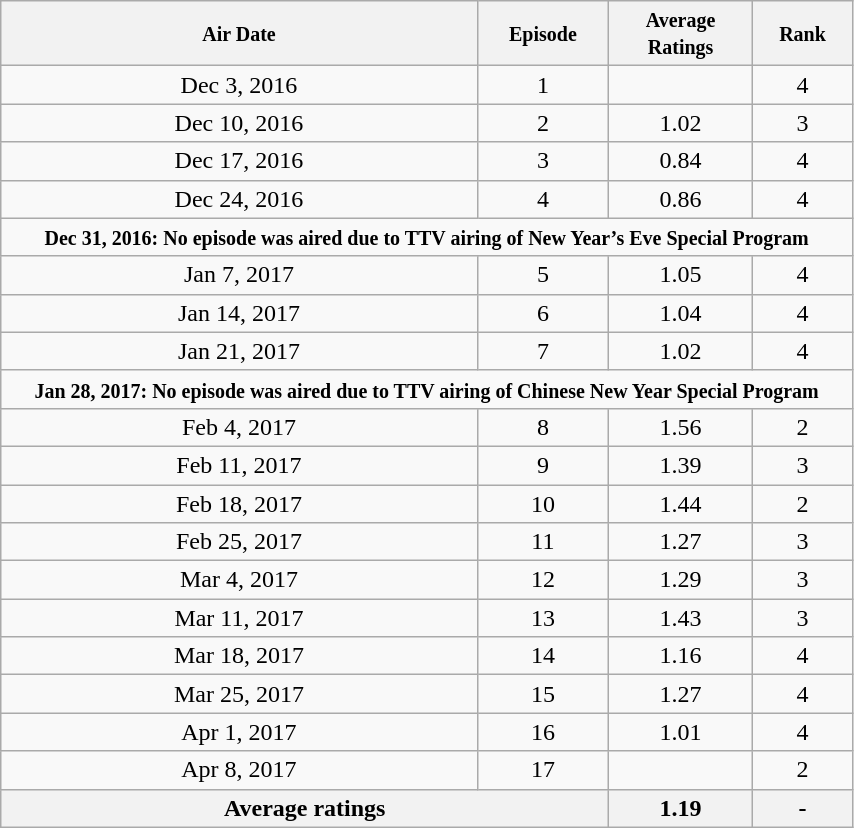<table class="wikitable" style="text-align:center;width:45%;">
<tr>
<th width="25%"><small>Air Date</small></th>
<th width="5%"><small>Episode</small></th>
<th width="6%"><small>Average Ratings</small></th>
<th width="4%"><small>Rank</small></th>
</tr>
<tr>
<td>Dec 3, 2016</td>
<td>1</td>
<td><strong></strong></td>
<td>4</td>
</tr>
<tr>
<td>Dec 10, 2016</td>
<td>2</td>
<td>1.02</td>
<td>3</td>
</tr>
<tr>
<td>Dec 17, 2016</td>
<td>3</td>
<td>0.84</td>
<td>4</td>
</tr>
<tr>
<td>Dec 24, 2016</td>
<td>4</td>
<td>0.86</td>
<td>4</td>
</tr>
<tr>
<td colspan="4"><strong><small>Dec 31, 2016: No episode was aired due to TTV airing of New Year’s Eve Special Program</small></strong></td>
</tr>
<tr>
<td>Jan 7, 2017</td>
<td>5</td>
<td>1.05</td>
<td>4</td>
</tr>
<tr>
<td>Jan 14, 2017</td>
<td>6</td>
<td>1.04</td>
<td>4</td>
</tr>
<tr>
<td>Jan 21, 2017</td>
<td>7</td>
<td>1.02</td>
<td>4</td>
</tr>
<tr>
<td colspan="4"><strong><small>Jan 28, 2017: No episode was aired due to TTV airing of Chinese New Year Special Program</small></strong></td>
</tr>
<tr>
<td>Feb 4, 2017</td>
<td>8</td>
<td>1.56</td>
<td>2</td>
</tr>
<tr>
<td>Feb 11, 2017</td>
<td>9</td>
<td>1.39</td>
<td>3</td>
</tr>
<tr>
<td>Feb 18, 2017</td>
<td>10</td>
<td>1.44</td>
<td>2</td>
</tr>
<tr>
<td>Feb 25, 2017</td>
<td>11</td>
<td>1.27</td>
<td>3</td>
</tr>
<tr>
<td>Mar 4, 2017</td>
<td>12</td>
<td>1.29</td>
<td>3</td>
</tr>
<tr>
<td>Mar 11, 2017</td>
<td>13</td>
<td>1.43</td>
<td>3</td>
</tr>
<tr>
<td>Mar 18, 2017</td>
<td>14</td>
<td>1.16</td>
<td>4</td>
</tr>
<tr>
<td>Mar 25, 2017</td>
<td>15</td>
<td>1.27</td>
<td>4</td>
</tr>
<tr>
<td>Apr 1, 2017</td>
<td>16</td>
<td>1.01</td>
<td>4</td>
</tr>
<tr>
<td>Apr 8, 2017</td>
<td>17</td>
<td><strong></strong></td>
<td>2</td>
</tr>
<tr>
<th colspan="2"><strong>Average ratings</strong></th>
<th>1.19</th>
<th>-</th>
</tr>
</table>
